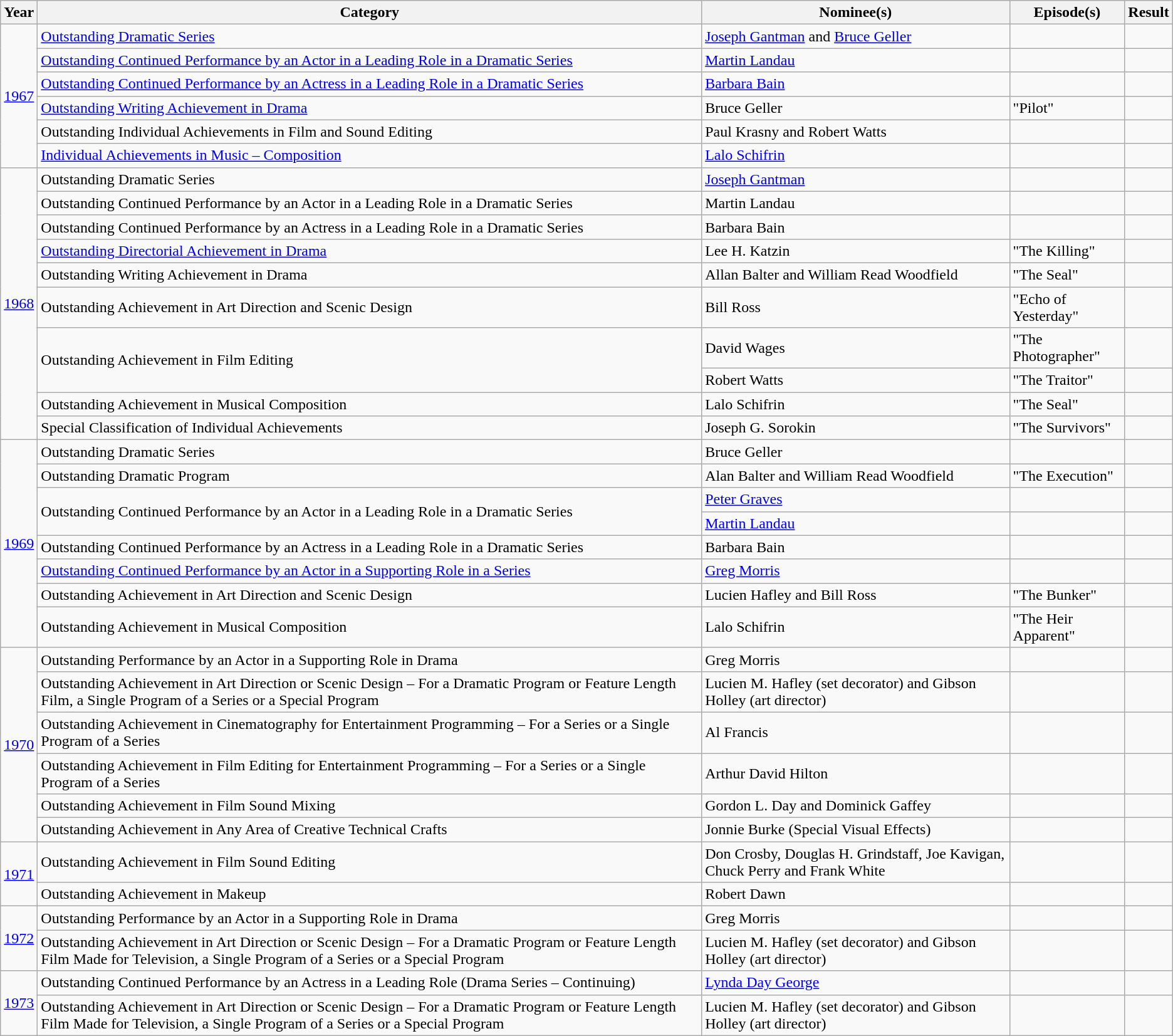<table class="wikitable">
<tr>
<th>Year</th>
<th>Category</th>
<th>Nominee(s)</th>
<th>Episode(s)</th>
<th>Result</th>
</tr>
<tr>
<td rowspan=6><a href='#'>1967</a></td>
<td><a href='#'>Outstanding Dramatic Series</a></td>
<td><a href='#'>Joseph Gantman</a> and <a href='#'>Bruce Geller</a></td>
<td></td>
<td></td>
</tr>
<tr>
<td><a href='#'>Outstanding Continued Performance by an Actor in a Leading Role in a Dramatic Series</a></td>
<td><a href='#'>Martin Landau</a></td>
<td></td>
<td></td>
</tr>
<tr>
<td><a href='#'>Outstanding Continued Performance by an Actress in a Leading Role in a Dramatic Series</a></td>
<td><a href='#'>Barbara Bain</a></td>
<td></td>
<td></td>
</tr>
<tr>
<td><a href='#'>Outstanding Writing Achievement in Drama</a></td>
<td>Bruce Geller</td>
<td>"Pilot"</td>
<td></td>
</tr>
<tr>
<td>Outstanding Individual Achievements in Film and Sound Editing</td>
<td>Paul Krasny and Robert Watts</td>
<td></td>
<td></td>
</tr>
<tr>
<td><a href='#'>Individual Achievements in Music – Composition</a></td>
<td><a href='#'>Lalo Schifrin</a></td>
<td></td>
<td></td>
</tr>
<tr>
<td rowspan=10><a href='#'>1968</a></td>
<td>Outstanding Dramatic Series</td>
<td><a href='#'>Joseph Gantman</a></td>
<td></td>
<td></td>
</tr>
<tr>
<td>Outstanding Continued Performance by an Actor in a Leading Role in a Dramatic Series</td>
<td>Martin Landau</td>
<td></td>
<td></td>
</tr>
<tr>
<td>Outstanding Continued Performance by an Actress in a Leading Role in a Dramatic Series</td>
<td>Barbara Bain</td>
<td></td>
<td></td>
</tr>
<tr>
<td><a href='#'>Outstanding Directorial Achievement in Drama</a></td>
<td>Lee H. Katzin</td>
<td>"The Killing"</td>
<td></td>
</tr>
<tr>
<td>Outstanding Writing Achievement in Drama</td>
<td>Allan Balter and William Read Woodfield</td>
<td>"The Seal"</td>
<td></td>
</tr>
<tr>
<td>Outstanding Achievement in Art Direction and Scenic Design</td>
<td>Bill Ross</td>
<td>"Echo of Yesterday"</td>
<td></td>
</tr>
<tr>
<td rowspan=2>Outstanding Achievement in Film Editing</td>
<td>David Wages</td>
<td>"The Photographer"</td>
<td></td>
</tr>
<tr>
<td>Robert Watts</td>
<td>"The Traitor"</td>
<td></td>
</tr>
<tr>
<td>Outstanding Achievement in Musical Composition</td>
<td>Lalo Schifrin</td>
<td>"The Seal"</td>
<td></td>
</tr>
<tr>
<td>Special Classification of Individual Achievements</td>
<td>Joseph G. Sorokin</td>
<td>"The Survivors"</td>
<td></td>
</tr>
<tr>
<td rowspan=8><a href='#'>1969</a></td>
<td>Outstanding Dramatic Series</td>
<td>Bruce Geller</td>
<td></td>
<td></td>
</tr>
<tr>
<td>Outstanding Dramatic Program</td>
<td>Alan Balter and William Read Woodfield</td>
<td>"The Execution"</td>
<td></td>
</tr>
<tr>
<td rowspan=2>Outstanding Continued Performance by an Actor in a Leading Role in a Dramatic Series</td>
<td><a href='#'>Peter Graves</a></td>
<td></td>
<td></td>
</tr>
<tr>
<td><a href='#'>Martin Landau</a></td>
<td></td>
<td></td>
</tr>
<tr>
<td>Outstanding Continued Performance by an Actress in a Leading Role in a Dramatic Series</td>
<td>Barbara Bain</td>
<td></td>
<td></td>
</tr>
<tr>
<td><a href='#'>Outstanding Continued Performance by an Actor in a Supporting Role in a Series</a></td>
<td><a href='#'>Greg Morris</a></td>
<td></td>
<td></td>
</tr>
<tr>
<td>Outstanding Achievement in Art Direction and Scenic Design</td>
<td>Lucien Hafley and Bill Ross</td>
<td>"The Bunker"</td>
<td></td>
</tr>
<tr>
<td>Outstanding Achievement in Musical Composition</td>
<td>Lalo Schifrin</td>
<td>"The Heir Apparent"</td>
<td></td>
</tr>
<tr>
<td rowspan=6><a href='#'>1970</a></td>
<td>Outstanding Performance by an Actor in a Supporting Role in Drama</td>
<td>Greg Morris</td>
<td></td>
<td></td>
</tr>
<tr>
<td>Outstanding Achievement in Art Direction or Scenic Design – For a Dramatic Program or Feature Length Film, a Single Program of a Series or a Special Program</td>
<td>Lucien M. Hafley (set decorator) and Gibson Holley (art director)</td>
<td></td>
<td></td>
</tr>
<tr>
<td>Outstanding Achievement in Cinematography for Entertainment Programming – For a Series or a Single Program of a Series</td>
<td>Al Francis</td>
<td></td>
<td></td>
</tr>
<tr>
<td>Outstanding Achievement in Film Editing for Entertainment Programming – For a Series or a Single Program of a Series</td>
<td>Arthur David Hilton</td>
<td></td>
<td></td>
</tr>
<tr>
<td>Outstanding Achievement in Film Sound Mixing</td>
<td>Gordon L. Day and Dominick Gaffey</td>
<td></td>
<td></td>
</tr>
<tr>
<td>Outstanding Achievement in Any Area of Creative Technical Crafts</td>
<td>Jonnie Burke (Special Visual Effects)</td>
<td></td>
<td></td>
</tr>
<tr>
<td rowspan=2><a href='#'>1971</a></td>
<td>Outstanding Achievement in Film Sound Editing</td>
<td>Don Crosby, Douglas H. Grindstaff, Joe Kavigan, Chuck Perry and Frank White</td>
<td></td>
<td></td>
</tr>
<tr>
<td>Outstanding Achievement in Makeup</td>
<td>Robert Dawn</td>
<td></td>
<td></td>
</tr>
<tr>
<td rowspan=2><a href='#'>1972</a></td>
<td>Outstanding Performance by an Actor in a Supporting Role in Drama</td>
<td>Greg Morris</td>
<td></td>
<td></td>
</tr>
<tr>
<td>Outstanding Achievement in Art Direction or Scenic Design – For a Dramatic Program or Feature Length Film Made for Television, a Single Program of a Series or a Special Program</td>
<td>Lucien M. Hafley (set decorator) and Gibson Holley (art director)</td>
<td></td>
<td></td>
</tr>
<tr>
<td rowspan=2><a href='#'>1973</a></td>
<td>Outstanding Continued Performance by an Actress in a Leading Role (Drama Series – Continuing)</td>
<td><a href='#'>Lynda Day George</a></td>
<td></td>
<td></td>
</tr>
<tr>
<td>Outstanding Achievement in Art Direction or Scenic Design – For a Dramatic Program or Feature Length Film Made for Television, a Single Program of a Series or a Special Program</td>
<td>Lucien M. Hafley (set decorator) and Gibson Holley (art director)</td>
<td></td>
<td></td>
</tr>
</table>
